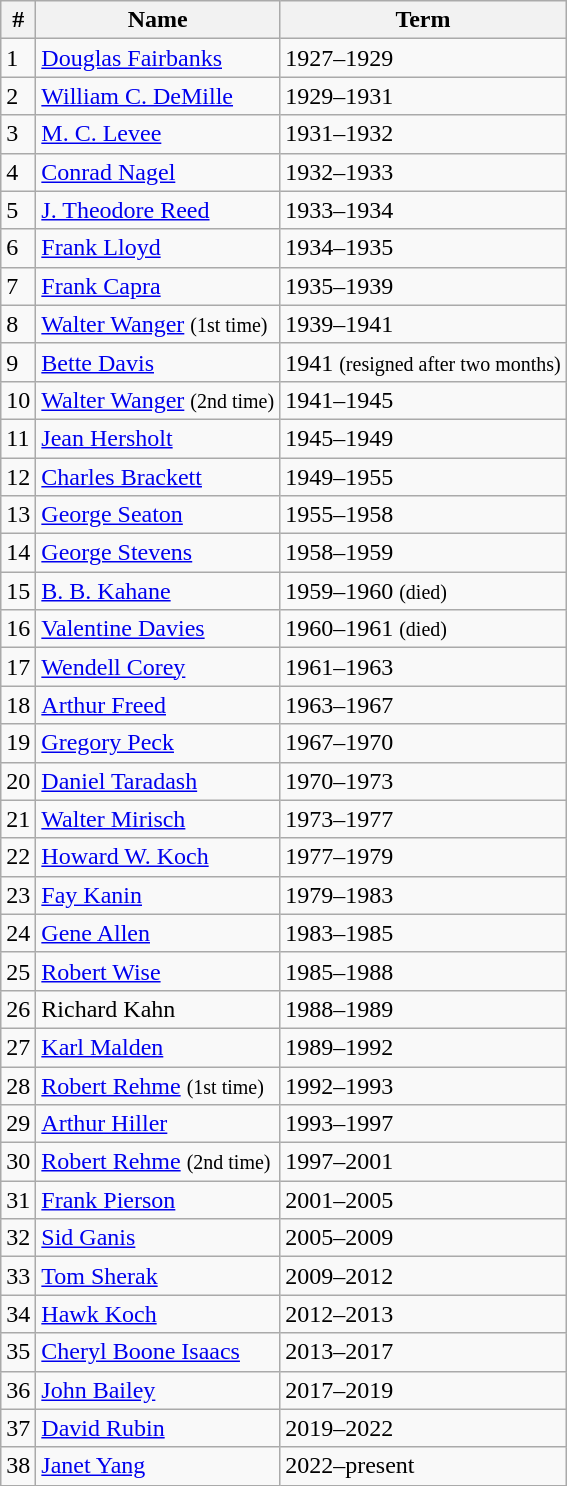<table class="wikitable sortable">
<tr>
<th>#</th>
<th>Name</th>
<th>Term</th>
</tr>
<tr>
<td>1</td>
<td><a href='#'>Douglas Fairbanks</a></td>
<td>1927–1929</td>
</tr>
<tr>
<td>2</td>
<td><a href='#'>William C. DeMille</a></td>
<td>1929–1931</td>
</tr>
<tr>
<td>3</td>
<td><a href='#'>M. C. Levee</a></td>
<td>1931–1932</td>
</tr>
<tr>
<td>4</td>
<td><a href='#'>Conrad Nagel</a></td>
<td>1932–1933</td>
</tr>
<tr>
<td>5</td>
<td><a href='#'>J. Theodore Reed</a></td>
<td>1933–1934</td>
</tr>
<tr>
<td>6</td>
<td><a href='#'>Frank Lloyd</a></td>
<td>1934–1935</td>
</tr>
<tr>
<td>7</td>
<td><a href='#'>Frank Capra</a></td>
<td>1935–1939</td>
</tr>
<tr>
<td>8</td>
<td><a href='#'>Walter Wanger</a> <small>(1st time)</small></td>
<td>1939–1941</td>
</tr>
<tr>
<td>9</td>
<td><a href='#'>Bette Davis</a></td>
<td>1941 <small>(resigned after two months)</small></td>
</tr>
<tr>
<td>10</td>
<td><a href='#'>Walter Wanger</a> <small>(2nd time)</small></td>
<td>1941–1945</td>
</tr>
<tr>
<td>11</td>
<td><a href='#'>Jean Hersholt</a></td>
<td>1945–1949</td>
</tr>
<tr>
<td>12</td>
<td><a href='#'>Charles Brackett</a></td>
<td>1949–1955</td>
</tr>
<tr>
<td>13</td>
<td><a href='#'>George Seaton</a></td>
<td>1955–1958</td>
</tr>
<tr>
<td>14</td>
<td><a href='#'>George Stevens</a></td>
<td>1958–1959</td>
</tr>
<tr>
<td>15</td>
<td><a href='#'>B. B. Kahane</a></td>
<td>1959–1960 <small>(died)</small></td>
</tr>
<tr>
<td>16</td>
<td><a href='#'>Valentine Davies</a></td>
<td>1960–1961 <small>(died)</small></td>
</tr>
<tr>
<td>17</td>
<td><a href='#'>Wendell Corey</a></td>
<td>1961–1963</td>
</tr>
<tr>
<td>18</td>
<td><a href='#'>Arthur Freed</a></td>
<td>1963–1967</td>
</tr>
<tr>
<td>19</td>
<td><a href='#'>Gregory Peck</a></td>
<td>1967–1970</td>
</tr>
<tr>
<td>20</td>
<td><a href='#'>Daniel Taradash</a></td>
<td>1970–1973</td>
</tr>
<tr>
<td>21</td>
<td><a href='#'>Walter Mirisch</a></td>
<td>1973–1977</td>
</tr>
<tr>
<td>22</td>
<td><a href='#'>Howard W. Koch</a></td>
<td>1977–1979</td>
</tr>
<tr>
<td>23</td>
<td><a href='#'>Fay Kanin</a></td>
<td>1979–1983</td>
</tr>
<tr>
<td>24</td>
<td><a href='#'>Gene Allen</a></td>
<td>1983–1985</td>
</tr>
<tr>
<td>25</td>
<td><a href='#'>Robert Wise</a></td>
<td>1985–1988</td>
</tr>
<tr>
<td>26</td>
<td>Richard Kahn</td>
<td>1988–1989</td>
</tr>
<tr>
<td>27</td>
<td><a href='#'>Karl Malden</a></td>
<td>1989–1992</td>
</tr>
<tr>
<td>28</td>
<td><a href='#'>Robert Rehme</a> <small>(1st time)</small></td>
<td>1992–1993</td>
</tr>
<tr>
<td>29</td>
<td><a href='#'>Arthur Hiller</a></td>
<td>1993–1997</td>
</tr>
<tr>
<td>30</td>
<td><a href='#'>Robert Rehme</a> <small>(2nd time)</small></td>
<td>1997–2001</td>
</tr>
<tr>
<td>31</td>
<td><a href='#'>Frank Pierson</a></td>
<td>2001–2005</td>
</tr>
<tr>
<td>32</td>
<td><a href='#'>Sid Ganis</a></td>
<td>2005–2009</td>
</tr>
<tr>
<td>33</td>
<td><a href='#'>Tom Sherak</a></td>
<td>2009–2012</td>
</tr>
<tr>
<td>34</td>
<td><a href='#'>Hawk Koch</a></td>
<td>2012–2013</td>
</tr>
<tr>
<td>35</td>
<td><a href='#'>Cheryl Boone Isaacs</a></td>
<td>2013–2017</td>
</tr>
<tr>
<td>36</td>
<td><a href='#'>John Bailey</a></td>
<td>2017–2019</td>
</tr>
<tr>
<td>37</td>
<td><a href='#'>David Rubin</a></td>
<td>2019–2022</td>
</tr>
<tr>
<td>38</td>
<td><a href='#'>Janet Yang</a></td>
<td>2022–present</td>
</tr>
</table>
